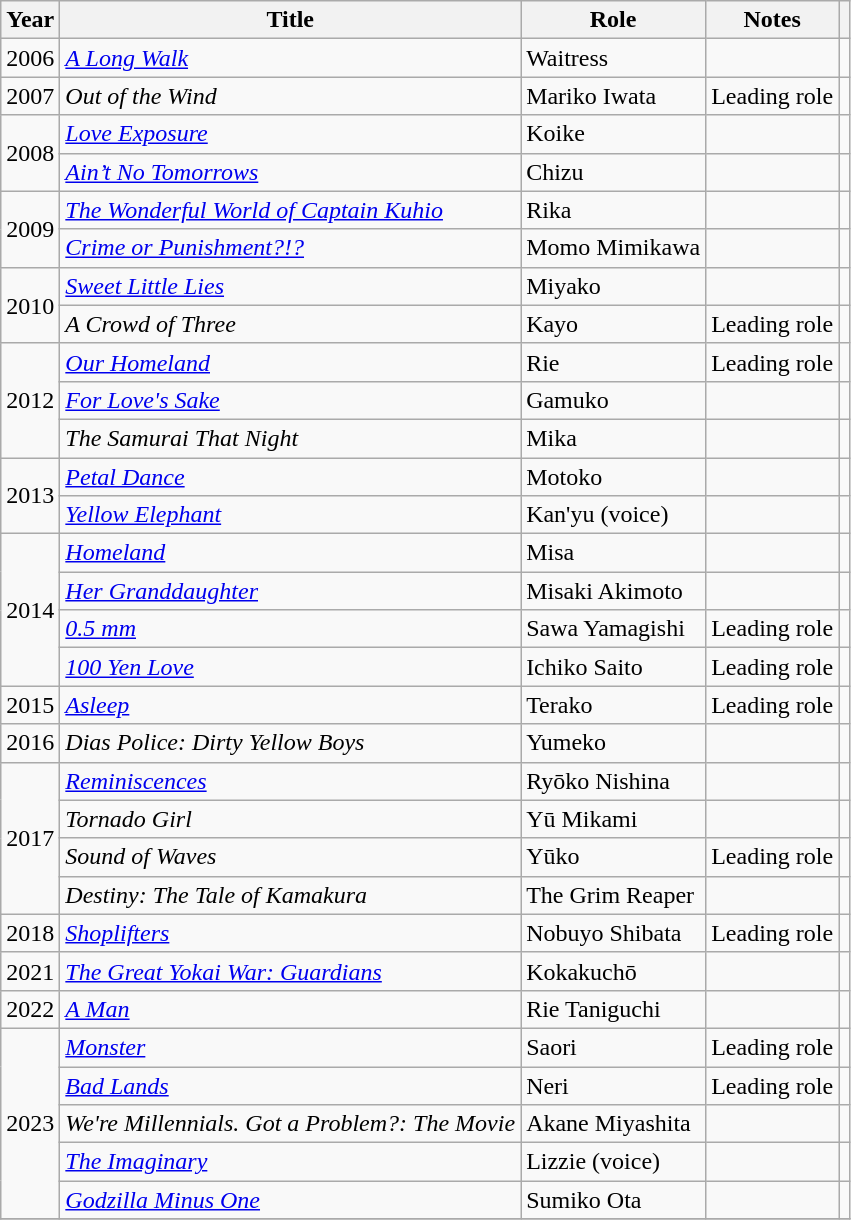<table class="wikitable sortable">
<tr>
<th>Year</th>
<th>Title</th>
<th>Role</th>
<th class="unsortable">Notes</th>
<th class="unsortable"></th>
</tr>
<tr>
<td>2006</td>
<td><em><a href='#'>A Long Walk</a></em></td>
<td>Waitress</td>
<td></td>
<td></td>
</tr>
<tr>
<td>2007</td>
<td><em>Out of the Wind</em></td>
<td>Mariko Iwata</td>
<td>Leading role</td>
<td></td>
</tr>
<tr>
<td rowspan=2>2008</td>
<td><em><a href='#'>Love Exposure</a></em></td>
<td>Koike</td>
<td></td>
<td></td>
</tr>
<tr>
<td><em><a href='#'>Ain’t No Tomorrows</a></em></td>
<td>Chizu</td>
<td></td>
<td></td>
</tr>
<tr>
<td rowspan=2>2009</td>
<td><em><a href='#'>The Wonderful World of Captain Kuhio</a></em></td>
<td>Rika</td>
<td></td>
<td></td>
</tr>
<tr>
<td><em><a href='#'>Crime or Punishment?!?</a></em></td>
<td>Momo Mimikawa</td>
<td></td>
<td></td>
</tr>
<tr>
<td rowspan=2>2010</td>
<td><em><a href='#'>Sweet Little Lies</a></em></td>
<td>Miyako</td>
<td></td>
<td></td>
</tr>
<tr>
<td><em>A Crowd of Three</em></td>
<td>Kayo</td>
<td>Leading role</td>
<td></td>
</tr>
<tr>
<td rowspan=3>2012</td>
<td><em><a href='#'>Our Homeland</a></em></td>
<td>Rie</td>
<td>Leading role</td>
<td></td>
</tr>
<tr>
<td><em><a href='#'>For Love's Sake</a></em></td>
<td>Gamuko</td>
<td></td>
<td></td>
</tr>
<tr>
<td><em>The Samurai That Night</em></td>
<td>Mika</td>
<td></td>
<td></td>
</tr>
<tr>
<td rowspan=2>2013</td>
<td><em><a href='#'>Petal Dance</a></em></td>
<td>Motoko</td>
<td></td>
<td></td>
</tr>
<tr>
<td><em><a href='#'>Yellow Elephant</a></em></td>
<td>Kan'yu (voice)</td>
<td></td>
<td></td>
</tr>
<tr>
<td rowspan=4>2014</td>
<td><em><a href='#'>Homeland</a></em></td>
<td>Misa</td>
<td></td>
<td></td>
</tr>
<tr>
<td><em><a href='#'>Her Granddaughter</a></em></td>
<td>Misaki Akimoto</td>
<td></td>
<td></td>
</tr>
<tr>
<td><em><a href='#'>0.5 mm</a></em></td>
<td>Sawa Yamagishi</td>
<td>Leading role</td>
<td></td>
</tr>
<tr>
<td><em><a href='#'>100 Yen Love</a></em></td>
<td>Ichiko Saito</td>
<td>Leading role</td>
<td></td>
</tr>
<tr>
<td>2015</td>
<td><em><a href='#'>Asleep</a></em></td>
<td>Terako</td>
<td>Leading role</td>
<td></td>
</tr>
<tr>
<td>2016</td>
<td><em>Dias Police: Dirty Yellow Boys</em></td>
<td>Yumeko</td>
<td></td>
<td></td>
</tr>
<tr>
<td rowspan=4>2017</td>
<td><em><a href='#'>Reminiscences</a></em></td>
<td>Ryōko Nishina</td>
<td></td>
<td></td>
</tr>
<tr>
<td><em>Tornado Girl</em></td>
<td>Yū Mikami</td>
<td></td>
<td></td>
</tr>
<tr>
<td><em>Sound of Waves</em></td>
<td>Yūko</td>
<td>Leading role</td>
<td></td>
</tr>
<tr>
<td><em>Destiny: The Tale of Kamakura</em></td>
<td>The Grim Reaper</td>
<td></td>
<td></td>
</tr>
<tr>
<td>2018</td>
<td><em><a href='#'>Shoplifters</a></em></td>
<td>Nobuyo Shibata</td>
<td>Leading role</td>
<td></td>
</tr>
<tr>
<td>2021</td>
<td><em><a href='#'>The Great Yokai War: Guardians</a></em></td>
<td>Kokakuchō</td>
<td></td>
<td></td>
</tr>
<tr>
<td>2022</td>
<td><em><a href='#'>A Man</a></em></td>
<td>Rie Taniguchi</td>
<td></td>
<td></td>
</tr>
<tr>
<td rowspan=5>2023</td>
<td><em><a href='#'>Monster</a></em></td>
<td>Saori</td>
<td>Leading role</td>
<td></td>
</tr>
<tr>
<td><em><a href='#'>Bad Lands</a></em></td>
<td>Neri</td>
<td>Leading role</td>
<td></td>
</tr>
<tr>
<td><em>We're Millennials. Got a Problem?: The Movie</em></td>
<td>Akane Miyashita</td>
<td></td>
<td></td>
</tr>
<tr>
<td><em><a href='#'>The Imaginary</a></em></td>
<td>Lizzie (voice)</td>
<td></td>
<td></td>
</tr>
<tr>
<td><em><a href='#'>Godzilla Minus One</a></em></td>
<td>Sumiko Ota</td>
<td></td>
<td></td>
</tr>
<tr>
</tr>
</table>
